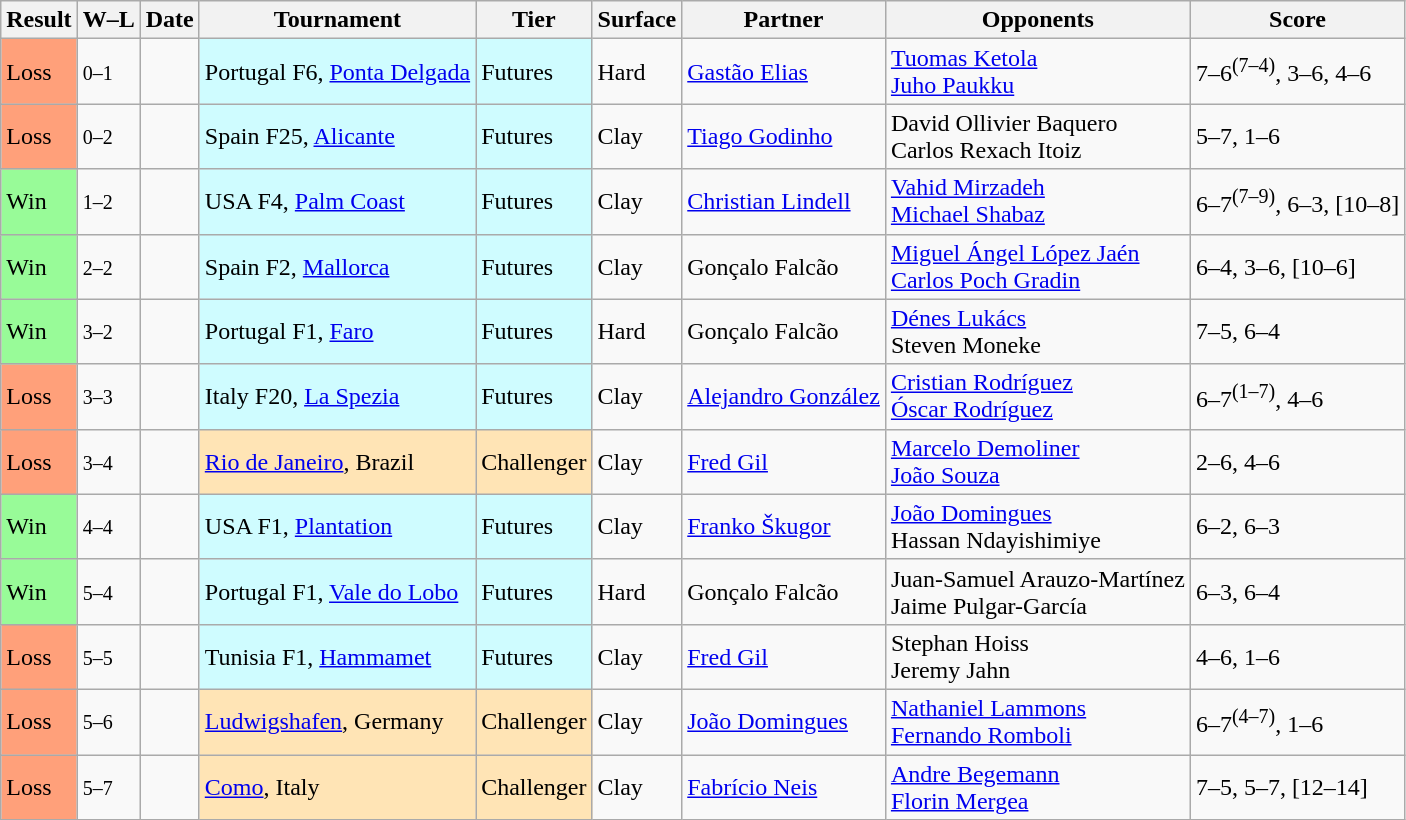<table class="sortable wikitable">
<tr>
<th>Result</th>
<th class="unsortable">W–L</th>
<th>Date</th>
<th>Tournament</th>
<th>Tier</th>
<th>Surface</th>
<th>Partner</th>
<th>Opponents</th>
<th class="unsortable">Score</th>
</tr>
<tr>
<td bgcolor=FFA07A>Loss</td>
<td><small>0–1</small></td>
<td></td>
<td style="background:#cffcff;">Portugal F6, <a href='#'>Ponta Delgada</a></td>
<td style="background:#cffcff;">Futures</td>
<td>Hard</td>
<td> <a href='#'>Gastão Elias</a></td>
<td> <a href='#'>Tuomas Ketola</a><br> <a href='#'>Juho Paukku</a></td>
<td>7–6<sup>(7–4)</sup>, 3–6, 4–6</td>
</tr>
<tr>
<td bgcolor=FFA07A>Loss</td>
<td><small>0–2</small></td>
<td></td>
<td style="background:#cffcff;">Spain F25, <a href='#'>Alicante</a></td>
<td style="background:#cffcff;">Futures</td>
<td>Clay</td>
<td> <a href='#'>Tiago Godinho</a></td>
<td> David Ollivier Baquero<br> Carlos Rexach Itoiz</td>
<td>5–7, 1–6</td>
</tr>
<tr>
<td bgcolor=98FB98>Win</td>
<td><small>1–2</small></td>
<td></td>
<td style="background:#cffcff;">USA F4, <a href='#'>Palm Coast</a></td>
<td style="background:#cffcff;">Futures</td>
<td>Clay</td>
<td> <a href='#'>Christian Lindell</a></td>
<td> <a href='#'>Vahid Mirzadeh</a><br> <a href='#'>Michael Shabaz</a></td>
<td>6–7<sup>(7–9)</sup>, 6–3, [10–8]</td>
</tr>
<tr>
<td bgcolor=98FB98>Win</td>
<td><small>2–2</small></td>
<td></td>
<td style="background:#cffcff;">Spain F2, <a href='#'>Mallorca</a></td>
<td style="background:#cffcff;">Futures</td>
<td>Clay</td>
<td> Gonçalo Falcão</td>
<td> <a href='#'>Miguel Ángel López Jaén</a><br> <a href='#'>Carlos Poch Gradin</a></td>
<td>6–4, 3–6, [10–6]</td>
</tr>
<tr>
<td bgcolor=98FB98>Win</td>
<td><small>3–2</small></td>
<td></td>
<td style="background:#cffcff;">Portugal F1, <a href='#'>Faro</a></td>
<td style="background:#cffcff;">Futures</td>
<td>Hard</td>
<td> Gonçalo Falcão</td>
<td> <a href='#'>Dénes Lukács</a><br> Steven Moneke</td>
<td>7–5, 6–4</td>
</tr>
<tr>
<td bgcolor=FFA07A>Loss</td>
<td><small>3–3</small></td>
<td></td>
<td style="background:#cffcff;">Italy F20, <a href='#'>La Spezia</a></td>
<td style="background:#cffcff;">Futures</td>
<td>Clay</td>
<td> <a href='#'>Alejandro González</a></td>
<td> <a href='#'>Cristian Rodríguez</a><br> <a href='#'>Óscar Rodríguez</a></td>
<td>6–7<sup>(1–7)</sup>, 4–6</td>
</tr>
<tr>
<td bgcolor=FFA07A>Loss</td>
<td><small>3–4</small></td>
<td><a href='#'></a></td>
<td style="background:moccasin;"><a href='#'>Rio de Janeiro</a>, Brazil</td>
<td style="background:moccasin;">Challenger</td>
<td>Clay</td>
<td> <a href='#'>Fred Gil</a></td>
<td> <a href='#'>Marcelo Demoliner</a><br> <a href='#'>João Souza</a></td>
<td>2–6, 4–6</td>
</tr>
<tr>
<td bgcolor=98FB98>Win</td>
<td><small>4–4</small></td>
<td></td>
<td style="background:#cffcff;">USA F1, <a href='#'>Plantation</a></td>
<td style="background:#cffcff;">Futures</td>
<td>Clay</td>
<td> <a href='#'>Franko Škugor</a></td>
<td> <a href='#'>João Domingues</a><br> Hassan Ndayishimiye</td>
<td>6–2, 6–3</td>
</tr>
<tr>
<td bgcolor=98FB98>Win</td>
<td><small>5–4</small></td>
<td></td>
<td style="background:#cffcff;">Portugal F1, <a href='#'>Vale do Lobo</a></td>
<td style="background:#cffcff;">Futures</td>
<td>Hard</td>
<td> Gonçalo Falcão</td>
<td> Juan-Samuel Arauzo-Martínez<br> Jaime Pulgar-García</td>
<td>6–3, 6–4</td>
</tr>
<tr>
<td bgcolor=FFA07A>Loss</td>
<td><small>5–5</small></td>
<td></td>
<td style="background:#cffcff;">Tunisia F1, <a href='#'>Hammamet</a></td>
<td style="background:#cffcff;">Futures</td>
<td>Clay</td>
<td> <a href='#'>Fred Gil</a></td>
<td> Stephan Hoiss<br> Jeremy Jahn</td>
<td>4–6, 1–6</td>
</tr>
<tr>
<td bgcolor=FFA07A>Loss</td>
<td><small>5–6</small></td>
<td><a href='#'></a></td>
<td style="background:moccasin;"><a href='#'>Ludwigshafen</a>, Germany</td>
<td style="background:moccasin;">Challenger</td>
<td>Clay</td>
<td> <a href='#'>João Domingues</a></td>
<td> <a href='#'>Nathaniel Lammons</a><br> <a href='#'>Fernando Romboli</a></td>
<td>6–7<sup>(4–7)</sup>, 1–6</td>
</tr>
<tr>
<td bgcolor=FFA07A>Loss</td>
<td><small>5–7</small></td>
<td><a href='#'></a></td>
<td style="background:moccasin;"><a href='#'>Como</a>, Italy</td>
<td style="background:moccasin;">Challenger</td>
<td>Clay</td>
<td> <a href='#'>Fabrício Neis</a></td>
<td> <a href='#'>Andre Begemann</a><br> <a href='#'>Florin Mergea</a></td>
<td>7–5, 5–7, [12–14]</td>
</tr>
</table>
